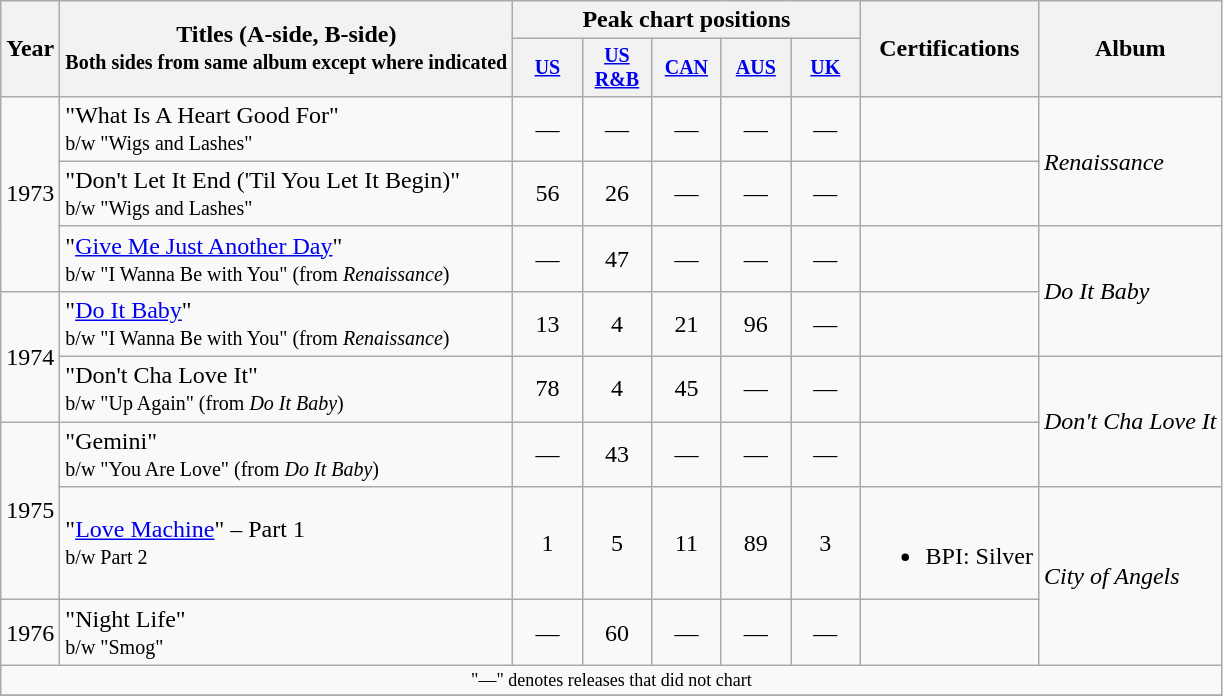<table class="wikitable">
<tr>
<th rowspan="2">Year</th>
<th rowspan="2">Titles (A-side, B-side)<br><small>Both sides from same album except where indicated</small></th>
<th colspan="5">Peak chart positions</th>
<th rowspan="2">Certifications</th>
<th rowspan="2">Album</th>
</tr>
<tr style="font-size:smaller;">
<th width="40"><a href='#'>US</a><br></th>
<th width="40"><a href='#'>US R&B</a><br></th>
<th width="40"><a href='#'>CAN</a><br></th>
<th width="40"><a href='#'>AUS</a><br></th>
<th width="40"><a href='#'>UK</a><br></th>
</tr>
<tr>
<td rowspan="3">1973</td>
<td>"What Is A Heart Good For"<br><small>b/w "Wigs and Lashes"</small></td>
<td align="center">—</td>
<td align="center">—</td>
<td align="center">—</td>
<td align="center">—</td>
<td align="center">—</td>
<td></td>
<td align="left" rowspan="2"><em>Renaissance</em></td>
</tr>
<tr>
<td>"Don't Let It End ('Til You Let It Begin)"<br><small>b/w "Wigs and Lashes"</small></td>
<td align="center">56</td>
<td align="center">26</td>
<td align="center">—</td>
<td align="center">—</td>
<td align="center">—</td>
<td></td>
</tr>
<tr>
<td>"<a href='#'>Give Me Just Another Day</a>"<br><small>b/w "I Wanna Be with You" (from <em>Renaissance</em>) </small></td>
<td align="center">—</td>
<td align="center">47</td>
<td align="center">—</td>
<td align="center">—</td>
<td align="center">—</td>
<td></td>
<td align="left" rowspan="2"><em>Do It Baby</em></td>
</tr>
<tr>
<td rowspan="2">1974</td>
<td>"<a href='#'>Do It Baby</a>"<br><small>b/w "I Wanna Be with You" (from <em>Renaissance</em>)</small></td>
<td align="center">13</td>
<td align="center">4</td>
<td align="center">21</td>
<td align="center">96</td>
<td align="center">—</td>
<td></td>
</tr>
<tr>
<td>"Don't Cha Love It"<br><small>b/w "Up Again" (from <em>Do It Baby</em>)</small></td>
<td align="center">78</td>
<td align="center">4</td>
<td align="center">45</td>
<td align="center">—</td>
<td align="center">—</td>
<td></td>
<td align="left" rowspan="2"><em>Don't Cha Love It</em></td>
</tr>
<tr>
<td rowspan="2">1975</td>
<td>"Gemini"<br><small>b/w "You Are Love" (from <em>Do It Baby</em>)</small></td>
<td align="center">—</td>
<td align="center">43</td>
<td align="center">—</td>
<td align="center">—</td>
<td align="center">—</td>
<td></td>
</tr>
<tr>
<td>"<a href='#'>Love Machine</a>" – Part 1<br><small>b/w Part 2</small></td>
<td align="center">1</td>
<td align="center">5</td>
<td align="center">11</td>
<td align="center">89</td>
<td align="center">3</td>
<td><br><ul><li>BPI: Silver</li></ul></td>
<td align="left" rowspan="2"><em>City of Angels</em></td>
</tr>
<tr>
<td>1976</td>
<td>"Night Life"<br><small>b/w "Smog"</small></td>
<td align="center">—</td>
<td align="center">60</td>
<td align="center">—</td>
<td align="center">—</td>
<td align="center">—</td>
<td></td>
</tr>
<tr>
<td align="center" colspan="9" style="font-size:9pt">"—" denotes releases that did not chart</td>
</tr>
<tr>
</tr>
</table>
